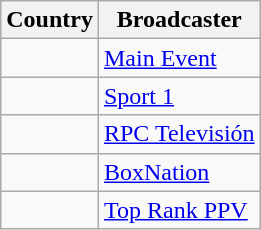<table class="wikitable">
<tr>
<th align=center>Country</th>
<th align=center>Broadcaster</th>
</tr>
<tr>
<td></td>
<td><a href='#'>Main Event</a></td>
</tr>
<tr>
<td></td>
<td><a href='#'>Sport 1</a></td>
</tr>
<tr>
<td></td>
<td><a href='#'>RPC Televisión</a></td>
</tr>
<tr>
<td></td>
<td><a href='#'>BoxNation</a></td>
</tr>
<tr>
<td></td>
<td><a href='#'>Top Rank PPV</a></td>
</tr>
</table>
